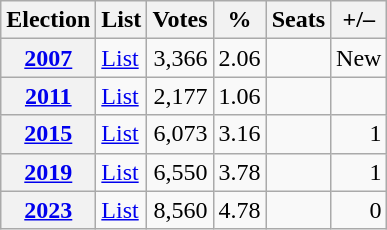<table class="wikitable" style="text-align: right;">
<tr>
<th>Election</th>
<th>List</th>
<th>Votes</th>
<th>%</th>
<th>Seats</th>
<th>+/–</th>
</tr>
<tr>
<th><a href='#'>2007</a></th>
<td align="left"><a href='#'>List</a></td>
<td>3,366</td>
<td>2.06</td>
<td></td>
<td>New</td>
</tr>
<tr>
<th><a href='#'>2011</a></th>
<td align="left"><a href='#'>List</a></td>
<td>2,177</td>
<td>1.06</td>
<td></td>
<td></td>
</tr>
<tr>
<th><a href='#'>2015</a></th>
<td align="left"><a href='#'>List</a></td>
<td>6,073</td>
<td>3.16</td>
<td></td>
<td> 1</td>
</tr>
<tr>
<th><a href='#'>2019</a></th>
<td align="left"><a href='#'>List</a></td>
<td>6,550</td>
<td>3.78</td>
<td></td>
<td> 1</td>
</tr>
<tr>
<th><a href='#'>2023</a></th>
<td align="left"><a href='#'>List</a></td>
<td>8,560</td>
<td>4.78</td>
<td></td>
<td> 0</td>
</tr>
</table>
